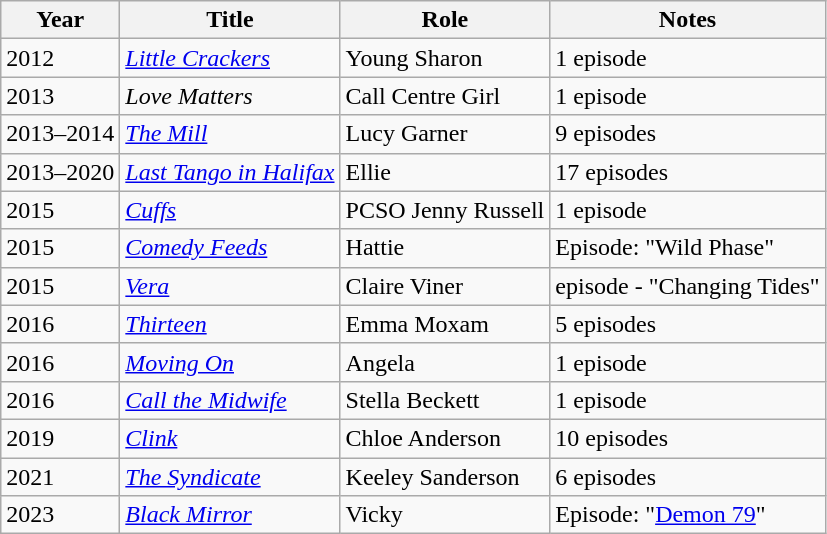<table class="wikitable sortable">
<tr>
<th>Year</th>
<th>Title</th>
<th>Role</th>
<th class="unsortable">Notes</th>
</tr>
<tr>
<td>2012</td>
<td><em><a href='#'>Little Crackers</a></em></td>
<td>Young Sharon</td>
<td>1 episode</td>
</tr>
<tr>
<td>2013</td>
<td><em>Love Matters</em></td>
<td>Call Centre Girl</td>
<td>1 episode</td>
</tr>
<tr>
<td>2013–2014</td>
<td><em><a href='#'>The Mill</a></em></td>
<td>Lucy Garner</td>
<td>9 episodes</td>
</tr>
<tr>
<td>2013–2020</td>
<td><em><a href='#'>Last Tango in Halifax</a></em></td>
<td>Ellie</td>
<td>17 episodes</td>
</tr>
<tr>
<td>2015</td>
<td><em><a href='#'>Cuffs</a></em></td>
<td>PCSO Jenny Russell</td>
<td>1 episode</td>
</tr>
<tr>
<td>2015</td>
<td><em><a href='#'>Comedy Feeds</a></em></td>
<td>Hattie</td>
<td>Episode: "Wild Phase"</td>
</tr>
<tr>
<td>2015</td>
<td><em><a href='#'>Vera</a></em></td>
<td>Claire Viner</td>
<td>episode - "Changing Tides"</td>
</tr>
<tr>
<td>2016</td>
<td><em><a href='#'>Thirteen</a></em></td>
<td>Emma Moxam</td>
<td>5 episodes</td>
</tr>
<tr>
<td>2016</td>
<td><em><a href='#'>Moving On</a></em></td>
<td>Angela</td>
<td>1 episode</td>
</tr>
<tr>
<td>2016</td>
<td><em><a href='#'>Call the Midwife</a></em></td>
<td>Stella Beckett</td>
<td>1 episode</td>
</tr>
<tr>
<td>2019</td>
<td><em><a href='#'>Clink</a></em></td>
<td>Chloe Anderson</td>
<td>10 episodes</td>
</tr>
<tr>
<td>2021</td>
<td><em><a href='#'>The Syndicate</a></em></td>
<td>Keeley Sanderson</td>
<td>6 episodes</td>
</tr>
<tr>
<td>2023</td>
<td><em><a href='#'>Black Mirror</a></em></td>
<td>Vicky</td>
<td>Episode: "<a href='#'>Demon 79</a>"</td>
</tr>
</table>
